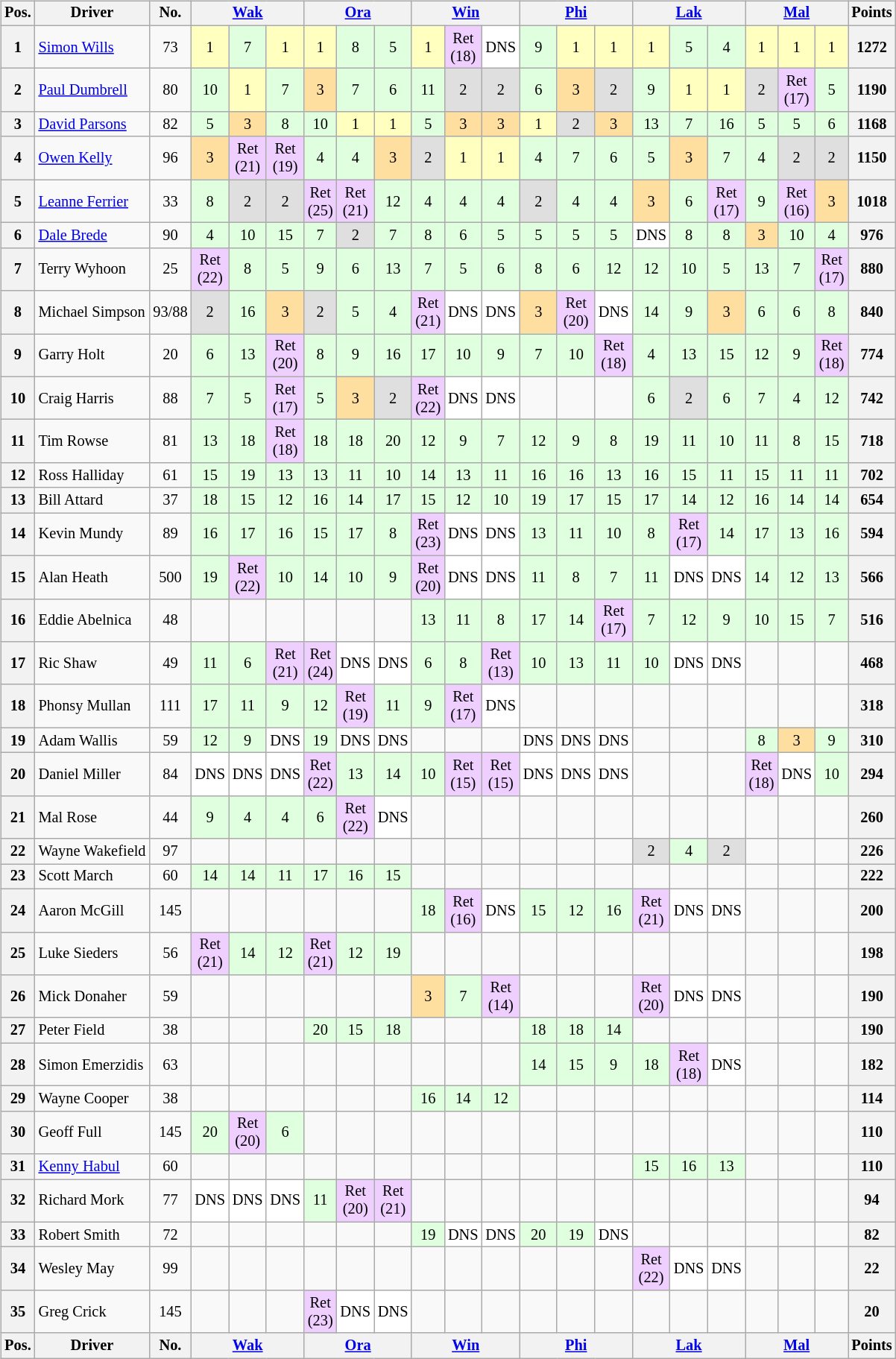<table>
<tr>
<td><br><table class="wikitable" style="font-size: 85%">
<tr>
<th>Pos.</th>
<th>Driver</th>
<th>No.</th>
<th width="63px" colspan="3"><a href='#'>Wak</a><br></th>
<th width="63px" colspan="3"><a href='#'>Ora</a><br></th>
<th width="63px" colspan="3"><a href='#'>Win</a><br></th>
<th width="63px" colspan="3"><a href='#'>Phi</a><br></th>
<th width="63px" colspan="3"><a href='#'>Lak</a><br></th>
<th width="63px" colspan="3"><a href='#'>Mal</a><br></th>
<th>Points</th>
</tr>
<tr>
<th>1</th>
<td> <a href='#'>Simon Wills</a></td>
<td align="center">73</td>
<td style="background:#ffffbf;" align="center">1</td>
<td style="background:#dfffdf;" align="center">7</td>
<td style="background:#ffffbf;" align="center">1</td>
<td style="background:#ffffbf;" align="center">1</td>
<td style="background:#dfffdf;" align="center">8</td>
<td style="background:#dfffdf;" align="center">5</td>
<td style="background:#ffffbf;" align="center">1</td>
<td style="background:#efcfff;" align="center">Ret<br>(18)</td>
<td style="background:#ffffff;" align="center">DNS</td>
<td style="background:#dfffdf;" align="center">9</td>
<td style="background:#ffffbf;" align="center">1</td>
<td style="background:#ffffbf;" align="center">1</td>
<td style="background:#ffffbf;" align="center">1</td>
<td style="background:#dfffdf;" align="center">5</td>
<td style="background:#dfffdf;" align="center">4</td>
<td style="background:#ffffbf;" align="center">1</td>
<td style="background:#ffffbf;" align="center">1</td>
<td style="background:#ffffbf;" align="center">1</td>
<th>1272</th>
</tr>
<tr>
<th>2</th>
<td> <a href='#'>Paul Dumbrell</a></td>
<td align="center">80</td>
<td style="background:#dfffdf;" align="center">10</td>
<td style="background:#ffffbf;" align="center">1</td>
<td style="background:#dfffdf;" align="center">7</td>
<td style="background:#ffdf9f;" align="center">3</td>
<td style="background:#dfffdf;" align="center">7</td>
<td style="background:#dfffdf;" align="center">6</td>
<td style="background:#dfffdf;" align="center">11</td>
<td style="background:#dfdfdf;" align="center">2</td>
<td style="background:#dfdfdf;" align="center">2</td>
<td style="background:#dfffdf;" align="center">6</td>
<td style="background:#ffdf9f;" align="center">3</td>
<td style="background:#dfdfdf;" align="center">2</td>
<td style="background:#dfffdf;" align="center">9</td>
<td style="background:#ffffbf;" align="center">1</td>
<td style="background:#ffffbf;" align="center">1</td>
<td style="background:#dfdfdf;" align="center">2</td>
<td style="background:#efcfff;" align="center">Ret<br>(17)</td>
<td style="background:#dfffdf;" align="center">5</td>
<th>1190</th>
</tr>
<tr>
<th>3</th>
<td> <a href='#'>David Parsons</a></td>
<td align="center">82</td>
<td style="background:#dfffdf;" align="center">5</td>
<td style="background:#ffdf9f;" align="center">3</td>
<td style="background:#dfffdf;" align="center">8</td>
<td style="background:#dfffdf;" align="center">10</td>
<td style="background:#ffffbf;" align="center">1</td>
<td style="background:#ffffbf;" align="center">1</td>
<td style="background:#dfffdf;" align="center">5</td>
<td style="background:#ffdf9f;" align="center">3</td>
<td style="background:#ffdf9f;" align="center">3</td>
<td style="background:#ffffbf;" align="center">1</td>
<td style="background:#dfdfdf;" align="center">2</td>
<td style="background:#ffdf9f;" align="center">3</td>
<td style="background:#dfffdf;" align="center">13</td>
<td style="background:#dfffdf;" align="center">7</td>
<td style="background:#dfffdf;" align="center">16</td>
<td style="background:#dfffdf;" align="center">5</td>
<td style="background:#dfffdf;" align="center">5</td>
<td style="background:#dfffdf;" align="center">6</td>
<th>1168</th>
</tr>
<tr>
<th>4</th>
<td> <a href='#'>Owen Kelly</a></td>
<td align="center">96</td>
<td style="background:#ffdf9f;" align="center">3</td>
<td style="background:#efcfff;" align="center">Ret<br>(21)</td>
<td style="background:#efcfff;" align="center">Ret<br>(19)</td>
<td style="background:#dfffdf;" align="center">4</td>
<td style="background:#dfffdf;" align="center">4</td>
<td style="background:#ffdf9f;" align="center">3</td>
<td style="background:#dfdfdf;" align="center">2</td>
<td style="background:#ffffbf;" align="center">1</td>
<td style="background:#ffffbf;" align="center">1</td>
<td style="background:#dfffdf;" align="center">4</td>
<td style="background:#dfffdf;" align="center">7</td>
<td style="background:#dfffdf;" align="center">6</td>
<td style="background:#dfffdf;" align="center">5</td>
<td style="background:#ffdf9f;" align="center">3</td>
<td style="background:#dfffdf;" align="center">7</td>
<td style="background:#dfffdf;" align="center">4</td>
<td style="background:#dfdfdf;" align="center">2</td>
<td style="background:#dfdfdf;" align="center">2</td>
<th>1150</th>
</tr>
<tr>
<th>5</th>
<td> <a href='#'>Leanne Ferrier</a></td>
<td align="center">33</td>
<td style="background:#dfffdf;" align="center">8</td>
<td style="background:#dfdfdf;" align="center">2</td>
<td style="background:#dfdfdf;" align="center">2</td>
<td style="background:#efcfff;" align="center">Ret<br>(25)</td>
<td style="background:#efcfff;" align="center">Ret<br>(21)</td>
<td style="background:#dfffdf;" align="center">12</td>
<td style="background:#dfffdf;" align="center">4</td>
<td style="background:#dfffdf;" align="center">4</td>
<td style="background:#dfffdf;" align="center">4</td>
<td style="background:#dfdfdf;" align="center">2</td>
<td style="background:#dfffdf;" align="center">4</td>
<td style="background:#dfffdf;" align="center">4</td>
<td style="background:#ffdf9f;" align="center">3</td>
<td style="background:#dfffdf;" align="center">6</td>
<td style="background:#efcfff;" align="center">Ret<br>(17)</td>
<td style="background:#dfffdf;" align="center">9</td>
<td style="background:#efcfff;" align="center">Ret<br>(16)</td>
<td style="background:#ffdf9f;" align="center">3</td>
<th>1018</th>
</tr>
<tr>
<th>6</th>
<td> <a href='#'>Dale Brede</a></td>
<td align="center">90</td>
<td style="background:#dfffdf;" align="center">4</td>
<td style="background:#dfffdf;" align="center">10</td>
<td style="background:#dfffdf;" align="center">15</td>
<td style="background:#dfffdf;" align="center">7</td>
<td style="background:#dfdfdf;" align="center">2</td>
<td style="background:#dfffdf;" align="center">7</td>
<td style="background:#dfffdf;" align="center">8</td>
<td style="background:#dfffdf;" align="center">6</td>
<td style="background:#dfffdf;" align="center">5</td>
<td style="background:#dfffdf;" align="center">5</td>
<td style="background:#dfffdf;" align="center">5</td>
<td style="background:#dfffdf;" align="center">5</td>
<td style="background:#ffffff;" align="center">DNS</td>
<td style="background:#dfffdf;" align="center">8</td>
<td style="background:#dfffdf;" align="center">8</td>
<td style="background:#ffdf9f;" align="center">3</td>
<td style="background:#dfffdf;" align="center">10</td>
<td style="background:#dfffdf;" align="center">4</td>
<th>976</th>
</tr>
<tr>
<th>7</th>
<td> Terry Wyhoon</td>
<td align="center">25</td>
<td style="background:#efcfff;" align="center">Ret<br>(22)</td>
<td style="background:#dfffdf;" align="center">8</td>
<td style="background:#dfffdf;" align="center">5</td>
<td style="background:#dfffdf;" align="center">9</td>
<td style="background:#dfffdf;" align="center">6</td>
<td style="background:#dfffdf;" align="center">13</td>
<td style="background:#dfffdf;" align="center">7</td>
<td style="background:#dfffdf;" align="center">5</td>
<td style="background:#dfffdf;" align="center">6</td>
<td style="background:#dfffdf;" align="center">8</td>
<td style="background:#dfffdf;" align="center">6</td>
<td style="background:#dfffdf;" align="center">12</td>
<td style="background:#dfffdf;" align="center">12</td>
<td style="background:#dfffdf;" align="center">10</td>
<td style="background:#dfffdf;" align="center">5</td>
<td style="background:#dfffdf;" align="center">13</td>
<td style="background:#dfffdf;" align="center">7</td>
<td style="background:#efcfff;" align="center">Ret<br>(17)</td>
<th>880</th>
</tr>
<tr>
<th>8</th>
<td> Michael Simpson</td>
<td align="center">93/88</td>
<td style="background:#dfdfdf;" align="center">2</td>
<td style="background:#dfffdf;" align="center">16</td>
<td style="background:#ffdf9f;" align="center">3</td>
<td style="background:#dfdfdf;" align="center">2</td>
<td style="background:#dfffdf;" align="center">5</td>
<td style="background:#dfffdf;" align="center">4</td>
<td style="background:#efcfff;" align="center">Ret<br>(21)</td>
<td style="background:#ffffff;" align="center">DNS</td>
<td style="background:#ffffff;" align="center">DNS</td>
<td style="background:#ffdf9f;" align="center">3</td>
<td style="background:#efcfff;" align="center">Ret<br>(20)</td>
<td style="background:#ffffff;" align="center">DNS</td>
<td style="background:#dfffdf;" align="center">14</td>
<td style="background:#dfffdf;" align="center">9</td>
<td style="background:#ffdf9f;" align="center">3</td>
<td style="background:#dfffdf;" align="center">6</td>
<td style="background:#dfffdf;" align="center">6</td>
<td style="background:#dfffdf;" align="center">8</td>
<th>840</th>
</tr>
<tr>
<th>9</th>
<td> Garry Holt</td>
<td align="center">20</td>
<td style="background:#dfffdf;" align="center">6</td>
<td style="background:#dfffdf;" align="center">13</td>
<td style="background:#efcfff;" align="center">Ret<br>(20)</td>
<td style="background:#dfffdf;" align="center">8</td>
<td style="background:#dfffdf;" align="center">9</td>
<td style="background:#dfffdf;" align="center">16</td>
<td style="background:#dfffdf;" align="center">17</td>
<td style="background:#dfffdf;" align="center">10</td>
<td style="background:#dfffdf;" align="center">9</td>
<td style="background:#dfffdf;" align="center">7</td>
<td style="background:#dfffdf;" align="center">10</td>
<td style="background:#efcfff;" align="center">Ret<br>(18)</td>
<td style="background:#dfffdf;" align="center">4</td>
<td style="background:#dfffdf;" align="center">13</td>
<td style="background:#dfffdf;" align="center">15</td>
<td style="background:#dfffdf;" align="center">12</td>
<td style="background:#dfffdf;" align="center">9</td>
<td style="background:#efcfff;" align="center">Ret<br>(18)</td>
<th>774</th>
</tr>
<tr>
<th>10</th>
<td> Craig Harris</td>
<td align="center">88</td>
<td style="background:#dfffdf;" align="center">7</td>
<td style="background:#dfffdf;" align="center">5</td>
<td style="background:#efcfff;" align="center">Ret<br>(17)</td>
<td style="background:#dfffdf;" align="center">5</td>
<td style="background:#ffdf9f;" align="center">3</td>
<td style="background:#dfdfdf;" align="center">2</td>
<td style="background:#efcfff;" align="center">Ret<br>(22)</td>
<td style="background:#ffffff;" align="center">DNS</td>
<td style="background:#ffffff;" align="center">DNS</td>
<td></td>
<td></td>
<td></td>
<td style="background:#dfffdf;" align="center">6</td>
<td style="background:#dfdfdf;" align="center">2</td>
<td style="background:#dfffdf;" align="center">6</td>
<td style="background:#dfffdf;" align="center">7</td>
<td style="background:#dfffdf;" align="center">4</td>
<td style="background:#dfffdf;" align="center">12</td>
<th>742</th>
</tr>
<tr>
<th>11</th>
<td> Tim Rowse</td>
<td align="center">81</td>
<td style="background:#dfffdf;" align="center">13</td>
<td style="background:#dfffdf;" align="center">18</td>
<td style="background:#efcfff;" align="center">Ret<br>(18)</td>
<td style="background:#dfffdf;" align="center">18</td>
<td style="background:#dfffdf;" align="center">18</td>
<td style="background:#dfffdf;" align="center">20</td>
<td style="background:#dfffdf;" align="center">12</td>
<td style="background:#dfffdf;" align="center">9</td>
<td style="background:#dfffdf;" align="center">7</td>
<td style="background:#dfffdf;" align="center">12</td>
<td style="background:#dfffdf;" align="center">9</td>
<td style="background:#dfffdf;" align="center">8</td>
<td style="background:#dfffdf;" align="center">19</td>
<td style="background:#dfffdf;" align="center">11</td>
<td style="background:#dfffdf;" align="center">10</td>
<td style="background:#dfffdf;" align="center">11</td>
<td style="background:#dfffdf;" align="center">8</td>
<td style="background:#dfffdf;" align="center">15</td>
<th>718</th>
</tr>
<tr>
<th>12</th>
<td> Ross Halliday</td>
<td align="center">61</td>
<td style="background:#dfffdf;" align="center">15</td>
<td style="background:#dfffdf;" align="center">19</td>
<td style="background:#dfffdf;" align="center">13</td>
<td style="background:#dfffdf;" align="center">13</td>
<td style="background:#dfffdf;" align="center">11</td>
<td style="background:#dfffdf;" align="center">10</td>
<td style="background:#dfffdf;" align="center">14</td>
<td style="background:#dfffdf;" align="center">13</td>
<td style="background:#dfffdf;" align="center">11</td>
<td style="background:#dfffdf;" align="center">16</td>
<td style="background:#dfffdf;" align="center">16</td>
<td style="background:#dfffdf;" align="center">13</td>
<td style="background:#dfffdf;" align="center">16</td>
<td style="background:#dfffdf;" align="center">15</td>
<td style="background:#dfffdf;" align="center">11</td>
<td style="background:#dfffdf;" align="center">15</td>
<td style="background:#dfffdf;" align="center">11</td>
<td style="background:#dfffdf;" align="center">11</td>
<th>702</th>
</tr>
<tr>
<th>13</th>
<td> Bill Attard</td>
<td align="center">37</td>
<td style="background:#dfffdf;" align="center">18</td>
<td style="background:#dfffdf;" align="center">15</td>
<td style="background:#dfffdf;" align="center">12</td>
<td style="background:#dfffdf;" align="center">16</td>
<td style="background:#dfffdf;" align="center">14</td>
<td style="background:#dfffdf;" align="center">17</td>
<td style="background:#dfffdf;" align="center">15</td>
<td style="background:#dfffdf;" align="center">12</td>
<td style="background:#dfffdf;" align="center">10</td>
<td style="background:#dfffdf;" align="center">19</td>
<td style="background:#dfffdf;" align="center">17</td>
<td style="background:#dfffdf;" align="center">15</td>
<td style="background:#dfffdf;" align="center">17</td>
<td style="background:#dfffdf;" align="center">14</td>
<td style="background:#dfffdf;" align="center">12</td>
<td style="background:#dfffdf;" align="center">16</td>
<td style="background:#dfffdf;" align="center">14</td>
<td style="background:#dfffdf;" align="center">14</td>
<th>654</th>
</tr>
<tr>
<th>14</th>
<td> Kevin Mundy</td>
<td align="center">89</td>
<td style="background:#dfffdf;" align="center">16</td>
<td style="background:#dfffdf;" align="center">17</td>
<td style="background:#dfffdf;" align="center">16</td>
<td style="background:#dfffdf;" align="center">15</td>
<td style="background:#dfffdf;" align="center">17</td>
<td style="background:#dfffdf;" align="center">8</td>
<td style="background:#efcfff;" align="center">Ret<br>(23)</td>
<td style="background:#ffffff;" align="center">DNS</td>
<td style="background:#ffffff;" align="center">DNS</td>
<td style="background:#dfffdf;" align="center">13</td>
<td style="background:#dfffdf;" align="center">11</td>
<td style="background:#dfffdf;" align="center">10</td>
<td style="background:#dfffdf;" align="center">8</td>
<td style="background:#efcfff;" align="center">Ret<br>(17)</td>
<td style="background:#dfffdf;" align="center">14</td>
<td style="background:#dfffdf;" align="center">17</td>
<td style="background:#dfffdf;" align="center">13</td>
<td style="background:#dfffdf;" align="center">16</td>
<th>594</th>
</tr>
<tr>
<th>15</th>
<td> Alan Heath</td>
<td align="center">500</td>
<td style="background:#dfffdf;" align="center">19</td>
<td style="background:#efcfff;" align="center">Ret<br>(22)</td>
<td style="background:#dfffdf;" align="center">10</td>
<td style="background:#dfffdf;" align="center">14</td>
<td style="background:#dfffdf;" align="center">10</td>
<td style="background:#dfffdf;" align="center">9</td>
<td style="background:#efcfff;" align="center">Ret<br>(20)</td>
<td style="background:#ffffff;" align="center">DNS</td>
<td style="background:#ffffff;" align="center">DNS</td>
<td style="background:#dfffdf;" align="center">11</td>
<td style="background:#dfffdf;" align="center">8</td>
<td style="background:#dfffdf;" align="center">7</td>
<td style="background:#dfffdf;" align="center">11</td>
<td style="background:#ffffff;" align="center">DNS</td>
<td style="background:#ffffff;" align="center">DNS</td>
<td style="background:#dfffdf;" align="center">14</td>
<td style="background:#dfffdf;" align="center">12</td>
<td style="background:#dfffdf;" align="center">13</td>
<th>566</th>
</tr>
<tr>
<th>16</th>
<td> Eddie Abelnica</td>
<td align="center">48</td>
<td></td>
<td></td>
<td></td>
<td></td>
<td></td>
<td></td>
<td style="background:#dfffdf;" align="center">13</td>
<td style="background:#dfffdf;" align="center">11</td>
<td style="background:#dfffdf;" align="center">8</td>
<td style="background:#dfffdf;" align="center">17</td>
<td style="background:#dfffdf;" align="center">14</td>
<td style="background:#efcfff;" align="center">Ret<br>(17)</td>
<td style="background:#dfffdf;" align="center">7</td>
<td style="background:#dfffdf;" align="center">12</td>
<td style="background:#dfffdf;" align="center">9</td>
<td style="background:#dfffdf;" align="center">10</td>
<td style="background:#dfffdf;" align="center">15</td>
<td style="background:#dfffdf;" align="center">7</td>
<th>516</th>
</tr>
<tr>
<th>17</th>
<td> Ric Shaw</td>
<td align="center">49</td>
<td style="background:#dfffdf;" align="center">11</td>
<td style="background:#dfffdf;" align="center">6</td>
<td style="background:#efcfff;" align="center">Ret<br>(21)</td>
<td style="background:#efcfff;" align="center">Ret<br>(24)</td>
<td style="background:#ffffff;" align="center">DNS</td>
<td style="background:#ffffff;" align="center">DNS</td>
<td style="background:#dfffdf;" align="center">6</td>
<td style="background:#dfffdf;" align="center">8</td>
<td style="background:#efcfff;" align="center">Ret<br>(13)</td>
<td style="background:#dfffdf;" align="center">10</td>
<td style="background:#dfffdf;" align="center">13</td>
<td style="background:#dfffdf;" align="center">11</td>
<td style="background:#dfffdf;" align="center">10</td>
<td style="background:#ffffff;" align="center">DNS</td>
<td style="background:#ffffff;" align="center">DNS</td>
<td></td>
<td></td>
<td></td>
<th>468</th>
</tr>
<tr>
<th>18</th>
<td> Phonsy Mullan</td>
<td align="center">111</td>
<td style="background:#dfffdf;" align="center">17</td>
<td style="background:#dfffdf;" align="center">11</td>
<td style="background:#dfffdf;" align="center">9</td>
<td style="background:#dfffdf;" align="center">12</td>
<td style="background:#efcfff;" align="center">Ret<br>(19)</td>
<td style="background:#dfffdf;" align="center">11</td>
<td style="background:#dfffdf;" align="center">9</td>
<td style="background:#efcfff;" align="center">Ret<br>(17)</td>
<td style="background:#ffffff;" align="center">DNS</td>
<td></td>
<td></td>
<td></td>
<td></td>
<td></td>
<td></td>
<td></td>
<td></td>
<td></td>
<th>318</th>
</tr>
<tr>
<th>19</th>
<td> Adam Wallis</td>
<td align="center">59</td>
<td style="background:#dfffdf;" align="center">12</td>
<td style="background:#dfffdf;" align="center">9</td>
<td style="background:#ffffff;" align="center">DNS</td>
<td style="background:#dfffdf;" align="center">19</td>
<td style="background:#ffffff;" align="center">DNS</td>
<td style="background:#ffffff;" align="center">DNS</td>
<td></td>
<td></td>
<td></td>
<td style="background:#ffffff;" align="center">DNS</td>
<td style="background:#ffffff;" align="center">DNS</td>
<td style="background:#ffffff;" align="center">DNS</td>
<td></td>
<td></td>
<td></td>
<td style="background:#dfffdf;" align="center">8</td>
<td style="background:#ffdf9f;" align="center">3</td>
<td style="background:#dfffdf;" align="center">9</td>
<th>310</th>
</tr>
<tr>
<th>20</th>
<td> Daniel Miller</td>
<td align="center">84</td>
<td style="background:#ffffff;" align="center">DNS</td>
<td style="background:#ffffff;" align="center">DNS</td>
<td style="background:#ffffff;" align="center">DNS</td>
<td style="background:#efcfff;" align="center">Ret<br>(22)</td>
<td style="background:#dfffdf;" align="center">13</td>
<td style="background:#dfffdf;" align="center">14</td>
<td style="background:#dfffdf;" align="center">10</td>
<td style="background:#efcfff;" align="center">Ret<br>(15)</td>
<td style="background:#efcfff;" align="center">Ret<br>(15)</td>
<td style="background:#ffffff;" align="center">DNS</td>
<td style="background:#ffffff;" align="center">DNS</td>
<td style="background:#ffffff;" align="center">DNS</td>
<td></td>
<td></td>
<td></td>
<td style="background:#efcfff;" align="center">Ret<br>(18)</td>
<td style="background:#ffffff;" align="center">DNS</td>
<td style="background:#dfffdf;" align="center">10</td>
<th>294</th>
</tr>
<tr>
<th>21</th>
<td> Mal Rose</td>
<td align="center">44</td>
<td style="background:#dfffdf;" align="center">9</td>
<td style="background:#dfffdf;" align="center">4</td>
<td style="background:#dfffdf;" align="center">4</td>
<td style="background:#dfffdf;" align="center">6</td>
<td style="background:#efcfff;" align="center">Ret<br>(22)</td>
<td style="background:#ffffff;" align="center">DNS</td>
<td></td>
<td></td>
<td></td>
<td></td>
<td></td>
<td></td>
<td></td>
<td></td>
<td></td>
<td></td>
<td></td>
<td></td>
<th>260</th>
</tr>
<tr>
<th>22</th>
<td> Wayne Wakefield</td>
<td align="center">97</td>
<td></td>
<td></td>
<td></td>
<td></td>
<td></td>
<td></td>
<td></td>
<td></td>
<td></td>
<td></td>
<td></td>
<td></td>
<td style="background:#dfdfdf;" align="center">2</td>
<td style="background:#dfffdf;" align="center">4</td>
<td style="background:#dfdfdf;" align="center">2</td>
<td></td>
<td></td>
<td></td>
<th>226</th>
</tr>
<tr>
<th>23</th>
<td> Scott March</td>
<td align="center">60</td>
<td style="background:#dfffdf;" align="center">14</td>
<td style="background:#dfffdf;" align="center">14</td>
<td style="background:#dfffdf;" align="center">11</td>
<td style="background:#dfffdf;" align="center">17</td>
<td style="background:#dfffdf;" align="center">16</td>
<td style="background:#dfffdf;" align="center">15</td>
<td></td>
<td></td>
<td></td>
<td></td>
<td></td>
<td></td>
<td></td>
<td></td>
<td></td>
<td></td>
<td></td>
<td></td>
<th>222</th>
</tr>
<tr>
<th>24</th>
<td> Aaron McGill</td>
<td align="center">145</td>
<td></td>
<td></td>
<td></td>
<td></td>
<td></td>
<td></td>
<td style="background:#dfffdf;" align="center">18</td>
<td style="background:#efcfff;" align="center">Ret<br>(16)</td>
<td style="background:#ffffff;" align="center">DNS</td>
<td style="background:#dfffdf;" align="center">15</td>
<td style="background:#dfffdf;" align="center">12</td>
<td style="background:#dfffdf;" align="center">16</td>
<td style="background:#efcfff;" align="center">Ret<br>(21)</td>
<td style="background:#ffffff;" align="center">DNS</td>
<td style="background:#ffffff;" align="center">DNS</td>
<td></td>
<td></td>
<td></td>
<th>200</th>
</tr>
<tr>
<th>25</th>
<td> Luke Sieders</td>
<td align="center">56</td>
<td style="background:#efcfff;" align="center">Ret<br>(21)</td>
<td style="background:#dfffdf;" align="center">14</td>
<td style="background:#dfffdf;" align="center">12</td>
<td style="background:#efcfff;" align="center">Ret<br>(21)</td>
<td style="background:#dfffdf;" align="center">12</td>
<td style="background:#dfffdf;" align="center">19</td>
<td></td>
<td></td>
<td></td>
<td></td>
<td></td>
<td></td>
<td></td>
<td></td>
<td></td>
<td></td>
<td></td>
<td></td>
<th>198</th>
</tr>
<tr>
<th>26</th>
<td> Mick Donaher</td>
<td align="center">59</td>
<td></td>
<td></td>
<td></td>
<td></td>
<td></td>
<td></td>
<td style="background:#ffdf9f;" align="center">3</td>
<td style="background:#dfffdf;" align="center">7</td>
<td style="background:#efcfff;" align="center">Ret<br>(14)</td>
<td></td>
<td></td>
<td></td>
<td style="background:#efcfff;" align="center">Ret<br>(20)</td>
<td style="background:#ffffff;" align="center">DNS</td>
<td style="background:#ffffff;" align="center">DNS</td>
<td></td>
<td></td>
<td></td>
<th>190</th>
</tr>
<tr>
<th>27</th>
<td> Peter Field</td>
<td align="center">38</td>
<td></td>
<td></td>
<td></td>
<td style="background:#dfffdf;" align="center">20</td>
<td style="background:#dfffdf;" align="center">15</td>
<td style="background:#dfffdf;" align="center">18</td>
<td></td>
<td></td>
<td></td>
<td style="background:#dfffdf;" align="center">18</td>
<td style="background:#dfffdf;" align="center">18</td>
<td style="background:#dfffdf;" align="center">14</td>
<td></td>
<td></td>
<td></td>
<td></td>
<td></td>
<td></td>
<th>190</th>
</tr>
<tr>
<th>28</th>
<td> Simon Emerzidis</td>
<td align="center">63</td>
<td></td>
<td></td>
<td></td>
<td></td>
<td></td>
<td></td>
<td></td>
<td></td>
<td></td>
<td style="background:#dfffdf;" align="center">14</td>
<td style="background:#dfffdf;" align="center">15</td>
<td style="background:#dfffdf;" align="center">9</td>
<td style="background:#dfffdf;" align="center">18</td>
<td style="background:#efcfff;" align="center">Ret<br>(18)</td>
<td style="background:#ffffff;" align="center">DNS</td>
<td></td>
<td></td>
<td></td>
<th>182</th>
</tr>
<tr>
<th>29</th>
<td> Wayne Cooper</td>
<td align="center">38</td>
<td></td>
<td></td>
<td></td>
<td></td>
<td></td>
<td></td>
<td style="background:#dfffdf;" align="center">16</td>
<td style="background:#dfffdf;" align="center">14</td>
<td style="background:#dfffdf;" align="center">12</td>
<td></td>
<td></td>
<td></td>
<td></td>
<td></td>
<td></td>
<td></td>
<td></td>
<td></td>
<th>114</th>
</tr>
<tr>
<th>30</th>
<td> Geoff Full</td>
<td align="center">145</td>
<td style="background:#dfffdf;" align="center">20</td>
<td style="background:#efcfff;" align="center">Ret<br>(20)</td>
<td style="background:#dfffdf;" align="center">6</td>
<td></td>
<td></td>
<td></td>
<td></td>
<td></td>
<td></td>
<td></td>
<td></td>
<td></td>
<td></td>
<td></td>
<td></td>
<td></td>
<td></td>
<td></td>
<th>110</th>
</tr>
<tr>
<th>31</th>
<td> <a href='#'>Kenny Habul</a></td>
<td align="center">60</td>
<td></td>
<td></td>
<td></td>
<td></td>
<td></td>
<td></td>
<td></td>
<td></td>
<td></td>
<td></td>
<td></td>
<td></td>
<td style="background:#dfffdf;" align="center">15</td>
<td style="background:#dfffdf;" align="center">16</td>
<td style="background:#dfffdf;" align="center">13</td>
<td></td>
<td></td>
<td></td>
<th>110</th>
</tr>
<tr>
<th>32</th>
<td> Richard Mork</td>
<td align="center">77</td>
<td style="background:#ffffff;" align="center">DNS</td>
<td style="background:#ffffff;" align="center">DNS</td>
<td style="background:#ffffff;" align="center">DNS</td>
<td style="background:#dfffdf;" align="center">11</td>
<td style="background:#efcfff;" align="center">Ret<br>(20)</td>
<td style="background:#efcfff;" align="center">Ret<br>(21)</td>
<td></td>
<td></td>
<td></td>
<td></td>
<td></td>
<td></td>
<td></td>
<td></td>
<td></td>
<td></td>
<td></td>
<td></td>
<th>94</th>
</tr>
<tr>
<th>33</th>
<td> Robert Smith</td>
<td align="center">72</td>
<td></td>
<td></td>
<td></td>
<td></td>
<td></td>
<td></td>
<td style="background:#dfffdf;" align="center">19</td>
<td style="background:#ffffff;" align="center">DNS</td>
<td style="background:#ffffff;" align="center">DNS</td>
<td style="background:#dfffdf;" align="center">20</td>
<td style="background:#dfffdf;" align="center">19</td>
<td style="background:#ffffff;" align="center">DNS</td>
<td></td>
<td></td>
<td></td>
<td></td>
<td></td>
<td></td>
<th>82</th>
</tr>
<tr>
<th>34</th>
<td> Wesley May</td>
<td align="center">99</td>
<td></td>
<td></td>
<td></td>
<td></td>
<td></td>
<td></td>
<td></td>
<td></td>
<td></td>
<td></td>
<td></td>
<td></td>
<td style="background:#efcfff;" align="center">Ret<br>(22)</td>
<td style="background:#ffffff;" align="center">DNS</td>
<td style="background:#ffffff;" align="center">DNS</td>
<td></td>
<td></td>
<td></td>
<th>22</th>
</tr>
<tr>
<th>35</th>
<td> Greg Crick</td>
<td align="center">145</td>
<td></td>
<td></td>
<td></td>
<td style="background:#efcfff;" align="center">Ret<br>(23)</td>
<td style="background:#ffffff;" align="center">DNS</td>
<td style="background:#ffffff;" align="center">DNS</td>
<td></td>
<td></td>
<td></td>
<td></td>
<td></td>
<td></td>
<td></td>
<td></td>
<td></td>
<td></td>
<td></td>
<td></td>
<th>20</th>
</tr>
<tr>
<th>Pos.</th>
<th>Driver</th>
<th>No.</th>
<th width="63px" colspan="3"><a href='#'>Wak</a><br></th>
<th width="63px" colspan="3"><a href='#'>Ora</a><br></th>
<th width="63px" colspan="3"><a href='#'>Win</a><br></th>
<th width="63px" colspan="3"><a href='#'>Phi</a><br></th>
<th width="63px" colspan="3"><a href='#'>Lak</a><br></th>
<th width="63px" colspan="3"><a href='#'>Mal</a><br></th>
<th>Points</th>
</tr>
</table>
</td>
<td valign="top"><br></td>
</tr>
</table>
